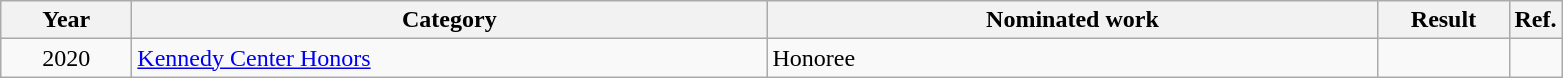<table class=wikitable>
<tr>
<th scope="col" style="width:5em;">Year</th>
<th scope="col" style="width:26em;">Category</th>
<th scope="col" style="width:25em;">Nominated work</th>
<th scope="col" style="width:5em;">Result</th>
<th>Ref.</th>
</tr>
<tr>
<td style="text-align:center;">2020</td>
<td><a href='#'>Kennedy Center Honors</a></td>
<td>Honoree</td>
<td></td>
<td></td>
</tr>
</table>
